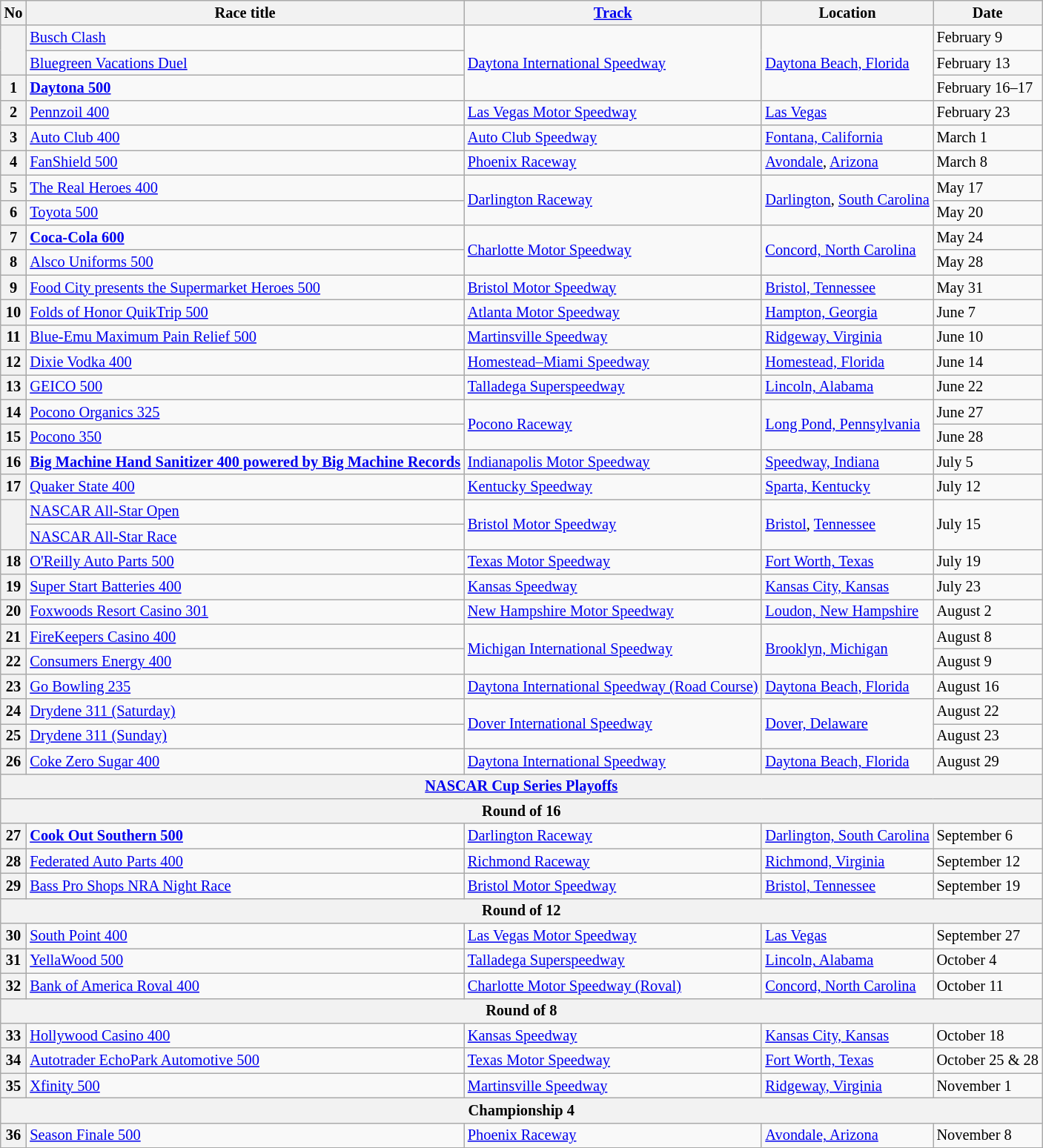<table class="wikitable" style="font-size:85%">
<tr>
<th>No</th>
<th>Race title</th>
<th><a href='#'>Track</a></th>
<th>Location</th>
<th>Date</th>
</tr>
<tr>
<th rowspan=2></th>
<td><a href='#'>Busch Clash</a></td>
<td rowspan=3> <a href='#'>Daytona International Speedway</a></td>
<td rowspan=3><a href='#'>Daytona Beach, Florida</a></td>
<td>February 9</td>
</tr>
<tr>
<td><a href='#'>Bluegreen Vacations Duel</a></td>
<td>February 13</td>
</tr>
<tr>
<th>1</th>
<td><strong><a href='#'>Daytona 500</a></strong></td>
<td>February 16–17</td>
</tr>
<tr>
<th>2</th>
<td><a href='#'>Pennzoil 400</a></td>
<td> <a href='#'>Las Vegas Motor Speedway</a></td>
<td><a href='#'>Las Vegas</a></td>
<td>February 23</td>
</tr>
<tr>
<th>3</th>
<td><a href='#'>Auto Club 400</a></td>
<td> <a href='#'>Auto Club Speedway</a></td>
<td><a href='#'>Fontana, California</a></td>
<td>March 1</td>
</tr>
<tr>
<th>4</th>
<td><a href='#'>FanShield 500</a></td>
<td> <a href='#'>Phoenix Raceway</a></td>
<td><a href='#'>Avondale</a>, <a href='#'>Arizona</a></td>
<td>March 8</td>
</tr>
<tr>
<th>5</th>
<td><a href='#'>The Real Heroes 400</a></td>
<td rowspan=2> <a href='#'>Darlington Raceway</a></td>
<td rowspan=2><a href='#'>Darlington</a>, <a href='#'>South Carolina</a></td>
<td>May 17</td>
</tr>
<tr>
<th>6</th>
<td><a href='#'>Toyota 500</a></td>
<td>May 20</td>
</tr>
<tr>
<th>7</th>
<td><strong><a href='#'>Coca-Cola 600</a></strong></td>
<td rowspan=2> <a href='#'>Charlotte Motor Speedway</a></td>
<td rowspan=2><a href='#'>Concord, North Carolina</a></td>
<td>May 24</td>
</tr>
<tr>
<th>8</th>
<td><a href='#'>Alsco Uniforms 500</a></td>
<td>May 28</td>
</tr>
<tr>
<th>9</th>
<td><a href='#'>Food City presents the Supermarket Heroes 500</a></td>
<td> <a href='#'>Bristol Motor Speedway</a></td>
<td><a href='#'>Bristol, Tennessee</a></td>
<td>May 31</td>
</tr>
<tr>
<th>10</th>
<td><a href='#'>Folds of Honor QuikTrip 500</a></td>
<td> <a href='#'>Atlanta Motor Speedway</a></td>
<td><a href='#'>Hampton, Georgia</a></td>
<td>June 7</td>
</tr>
<tr>
<th>11</th>
<td><a href='#'>Blue-Emu Maximum Pain Relief 500</a></td>
<td> <a href='#'>Martinsville Speedway</a></td>
<td><a href='#'>Ridgeway, Virginia</a></td>
<td>June 10</td>
</tr>
<tr>
<th>12</th>
<td><a href='#'>Dixie Vodka 400</a></td>
<td> <a href='#'>Homestead–Miami Speedway</a></td>
<td><a href='#'>Homestead, Florida</a></td>
<td>June 14</td>
</tr>
<tr>
<th>13</th>
<td><a href='#'>GEICO 500</a></td>
<td> <a href='#'>Talladega Superspeedway</a></td>
<td><a href='#'>Lincoln, Alabama</a></td>
<td>June 22</td>
</tr>
<tr>
<th>14</th>
<td><a href='#'>Pocono Organics 325</a></td>
<td rowspan=2> <a href='#'>Pocono Raceway</a></td>
<td rowspan=2><a href='#'>Long Pond, Pennsylvania</a></td>
<td>June 27</td>
</tr>
<tr>
<th>15</th>
<td><a href='#'>Pocono 350</a></td>
<td>June 28</td>
</tr>
<tr>
<th>16</th>
<td><strong><a href='#'>Big Machine Hand Sanitizer 400 powered by Big Machine Records</a></strong></td>
<td> <a href='#'>Indianapolis Motor Speedway</a></td>
<td><a href='#'>Speedway, Indiana</a></td>
<td>July 5</td>
</tr>
<tr>
<th>17</th>
<td><a href='#'>Quaker State 400</a></td>
<td> <a href='#'>Kentucky Speedway</a></td>
<td><a href='#'>Sparta, Kentucky</a></td>
<td>July 12</td>
</tr>
<tr>
<th rowspan=2></th>
<td><a href='#'>NASCAR All-Star Open</a></td>
<td rowspan=2> <a href='#'>Bristol Motor Speedway</a></td>
<td rowspan=2><a href='#'>Bristol</a>, <a href='#'>Tennessee</a></td>
<td rowspan=2>July 15</td>
</tr>
<tr>
<td><a href='#'>NASCAR All-Star Race</a></td>
</tr>
<tr>
<th>18</th>
<td><a href='#'>O'Reilly Auto Parts 500</a></td>
<td> <a href='#'>Texas Motor Speedway</a></td>
<td><a href='#'>Fort Worth, Texas</a></td>
<td>July 19</td>
</tr>
<tr>
<th>19</th>
<td><a href='#'>Super Start Batteries 400</a></td>
<td> <a href='#'>Kansas Speedway</a></td>
<td><a href='#'>Kansas City, Kansas</a></td>
<td>July 23</td>
</tr>
<tr>
<th>20</th>
<td><a href='#'>Foxwoods Resort Casino 301</a></td>
<td> <a href='#'>New Hampshire Motor Speedway</a></td>
<td><a href='#'>Loudon, New Hampshire</a></td>
<td>August 2</td>
</tr>
<tr>
<th>21</th>
<td><a href='#'>FireKeepers Casino 400</a></td>
<td rowspan=2> <a href='#'>Michigan International Speedway</a></td>
<td rowspan=2><a href='#'>Brooklyn, Michigan</a></td>
<td>August 8</td>
</tr>
<tr>
<th>22</th>
<td><a href='#'>Consumers Energy 400</a></td>
<td>August 9</td>
</tr>
<tr>
<th>23</th>
<td><a href='#'>Go Bowling 235</a></td>
<td> <a href='#'>Daytona International Speedway (Road Course)</a></td>
<td><a href='#'>Daytona Beach, Florida</a></td>
<td>August 16</td>
</tr>
<tr>
<th>24</th>
<td><a href='#'>Drydene 311 (Saturday)</a></td>
<td rowspan=2> <a href='#'>Dover International Speedway</a></td>
<td rowspan=2><a href='#'>Dover, Delaware</a></td>
<td>August 22</td>
</tr>
<tr>
<th>25</th>
<td><a href='#'>Drydene 311 (Sunday)</a></td>
<td>August 23</td>
</tr>
<tr>
<th>26</th>
<td><a href='#'>Coke Zero Sugar 400</a></td>
<td> <a href='#'>Daytona International Speedway</a></td>
<td><a href='#'>Daytona Beach, Florida</a></td>
<td>August 29</td>
</tr>
<tr>
<th colspan="5"><a href='#'>NASCAR Cup Series Playoffs</a></th>
</tr>
<tr>
<th colspan="5">Round of 16</th>
</tr>
<tr>
<th>27</th>
<td><strong><a href='#'>Cook Out Southern 500</a></strong></td>
<td> <a href='#'>Darlington Raceway</a></td>
<td><a href='#'>Darlington, South Carolina</a></td>
<td>September 6</td>
</tr>
<tr>
<th>28</th>
<td><a href='#'>Federated Auto Parts 400</a></td>
<td> <a href='#'>Richmond Raceway</a></td>
<td><a href='#'>Richmond, Virginia</a></td>
<td>September 12</td>
</tr>
<tr>
<th>29</th>
<td><a href='#'>Bass Pro Shops NRA Night Race</a></td>
<td> <a href='#'>Bristol Motor Speedway</a></td>
<td><a href='#'>Bristol, Tennessee</a></td>
<td>September 19</td>
</tr>
<tr>
<th colspan="5">Round of 12</th>
</tr>
<tr>
<th>30</th>
<td><a href='#'>South Point 400</a></td>
<td> <a href='#'>Las Vegas Motor Speedway</a></td>
<td><a href='#'>Las Vegas</a></td>
<td>September 27</td>
</tr>
<tr>
<th>31</th>
<td><a href='#'>YellaWood 500</a></td>
<td> <a href='#'>Talladega Superspeedway</a></td>
<td><a href='#'>Lincoln, Alabama</a></td>
<td>October 4</td>
</tr>
<tr>
<th>32</th>
<td><a href='#'>Bank of America Roval 400</a></td>
<td> <a href='#'>Charlotte Motor Speedway (Roval)</a></td>
<td><a href='#'>Concord, North Carolina</a></td>
<td>October 11</td>
</tr>
<tr>
<th colspan="5">Round of 8</th>
</tr>
<tr>
<th>33</th>
<td><a href='#'>Hollywood Casino 400</a></td>
<td> <a href='#'>Kansas Speedway</a></td>
<td><a href='#'>Kansas City, Kansas</a></td>
<td>October 18</td>
</tr>
<tr>
<th>34</th>
<td><a href='#'>Autotrader EchoPark Automotive 500</a></td>
<td> <a href='#'>Texas Motor Speedway</a></td>
<td><a href='#'>Fort Worth, Texas</a></td>
<td>October 25 & 28</td>
</tr>
<tr>
<th>35</th>
<td><a href='#'>Xfinity 500</a></td>
<td> <a href='#'>Martinsville Speedway</a></td>
<td><a href='#'>Ridgeway, Virginia</a></td>
<td>November 1</td>
</tr>
<tr>
<th colspan="5">Championship 4</th>
</tr>
<tr>
<th>36</th>
<td><a href='#'>Season Finale 500</a></td>
<td> <a href='#'>Phoenix Raceway</a></td>
<td><a href='#'>Avondale, Arizona</a></td>
<td>November 8</td>
</tr>
</table>
